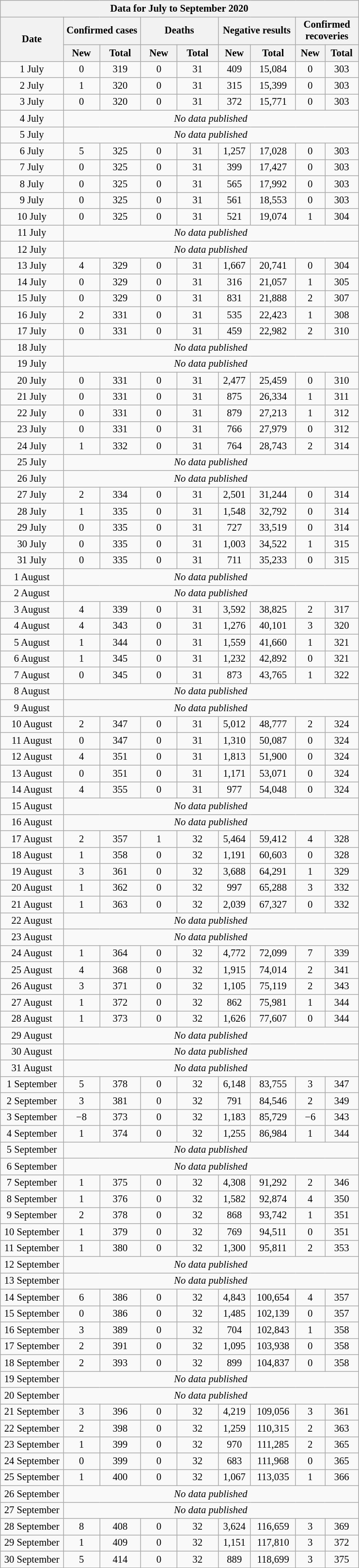<table class="wikitable collapsible collapsed" style="text-align:center; font-size:86%">
<tr>
<th colspan="9">Data for July to September 2020</th>
</tr>
<tr>
<th rowspan="2" width=80px>Date</th>
<th colspan="2" width=100px>Confirmed cases</th>
<th colspan="2" width=100px>Deaths</th>
<th colspan="2" width=100px>Negative results</th>
<th colspan="2" width=80px>Confirmed recoveries</th>
</tr>
<tr>
<th>New</th>
<th>Total</th>
<th>New</th>
<th>Total</th>
<th>New</th>
<th>Total</th>
<th>New</th>
<th>Total</th>
</tr>
<tr>
<td>1 July</td>
<td>0</td>
<td>319</td>
<td>0</td>
<td>31</td>
<td>409</td>
<td>15,084</td>
<td>0</td>
<td>303</td>
</tr>
<tr>
<td>2 July</td>
<td>1</td>
<td>320</td>
<td>0</td>
<td>31</td>
<td>315</td>
<td>15,399</td>
<td>0</td>
<td>303</td>
</tr>
<tr>
<td>3 July</td>
<td>0</td>
<td>320</td>
<td>0</td>
<td>31</td>
<td>372</td>
<td>15,771</td>
<td>0</td>
<td>303</td>
</tr>
<tr>
<td>4 July</td>
<td colspan="8"><em>No data published</em></td>
</tr>
<tr>
<td>5 July</td>
<td colspan="8"><em>No data published</em></td>
</tr>
<tr>
<td>6 July</td>
<td>5</td>
<td>325</td>
<td>0</td>
<td>31</td>
<td>1,257</td>
<td>17,028</td>
<td>0</td>
<td>303</td>
</tr>
<tr>
<td>7 July</td>
<td>0</td>
<td>325</td>
<td>0</td>
<td>31</td>
<td>399</td>
<td>17,427</td>
<td>0</td>
<td>303</td>
</tr>
<tr>
<td>8 July</td>
<td>0</td>
<td>325</td>
<td>0</td>
<td>31</td>
<td>565</td>
<td>17,992</td>
<td>0</td>
<td>303</td>
</tr>
<tr>
<td>9 July</td>
<td>0</td>
<td>325</td>
<td>0</td>
<td>31</td>
<td>561</td>
<td>18,553</td>
<td>0</td>
<td>303</td>
</tr>
<tr>
<td>10 July</td>
<td>0</td>
<td>325</td>
<td>0</td>
<td>31</td>
<td>521</td>
<td>19,074</td>
<td>1</td>
<td>304</td>
</tr>
<tr>
<td>11 July</td>
<td colspan="8"><em>No data published</em></td>
</tr>
<tr>
<td>12 July</td>
<td colspan="8"><em>No data published</em></td>
</tr>
<tr>
<td>13 July</td>
<td>4</td>
<td>329</td>
<td>0</td>
<td>31</td>
<td>1,667</td>
<td>20,741</td>
<td>0</td>
<td>304</td>
</tr>
<tr>
<td>14 July</td>
<td>0</td>
<td>329</td>
<td>0</td>
<td>31</td>
<td>316</td>
<td>21,057</td>
<td>1</td>
<td>305</td>
</tr>
<tr>
<td>15 July</td>
<td>0</td>
<td>329</td>
<td>0</td>
<td>31</td>
<td>831</td>
<td>21,888</td>
<td>2</td>
<td>307</td>
</tr>
<tr>
<td>16 July</td>
<td>2</td>
<td>331</td>
<td>0</td>
<td>31</td>
<td>535</td>
<td>22,423</td>
<td>1</td>
<td>308</td>
</tr>
<tr>
<td>17 July</td>
<td>0</td>
<td>331</td>
<td>0</td>
<td>31</td>
<td>459</td>
<td>22,982</td>
<td>2</td>
<td>310</td>
</tr>
<tr>
<td>18 July</td>
<td colspan="8"><em>No data published</em></td>
</tr>
<tr>
<td>19 July</td>
<td colspan="8"><em>No data published</em></td>
</tr>
<tr>
<td>20 July</td>
<td>0</td>
<td>331</td>
<td>0</td>
<td>31</td>
<td>2,477</td>
<td>25,459</td>
<td>0</td>
<td>310</td>
</tr>
<tr>
<td>21 July</td>
<td>0</td>
<td>331</td>
<td>0</td>
<td>31</td>
<td>875</td>
<td>26,334</td>
<td>1</td>
<td>311</td>
</tr>
<tr>
<td>22 July</td>
<td>0</td>
<td>331</td>
<td>0</td>
<td>31</td>
<td>879</td>
<td>27,213</td>
<td>1</td>
<td>312</td>
</tr>
<tr>
<td>23 July</td>
<td>0</td>
<td>331</td>
<td>0</td>
<td>31</td>
<td>766</td>
<td>27,979</td>
<td>0</td>
<td>312</td>
</tr>
<tr>
<td>24 July</td>
<td>1</td>
<td>332</td>
<td>0</td>
<td>31</td>
<td>764</td>
<td>28,743</td>
<td>2</td>
<td>314</td>
</tr>
<tr>
<td>25 July</td>
<td colspan="8"><em>No data published</em></td>
</tr>
<tr>
<td>26 July</td>
<td colspan="8"><em>No data published</em></td>
</tr>
<tr>
<td>27 July</td>
<td>2</td>
<td>334</td>
<td>0</td>
<td>31</td>
<td>2,501</td>
<td>31,244</td>
<td>0</td>
<td>314</td>
</tr>
<tr>
<td>28 July</td>
<td>1</td>
<td>335</td>
<td>0</td>
<td>31</td>
<td>1,548</td>
<td>32,792</td>
<td>0</td>
<td>314</td>
</tr>
<tr>
<td>29 July</td>
<td>0</td>
<td>335</td>
<td>0</td>
<td>31</td>
<td>727</td>
<td>33,519</td>
<td>0</td>
<td>314</td>
</tr>
<tr>
<td>30 July</td>
<td>0</td>
<td>335</td>
<td>0</td>
<td>31</td>
<td>1,003</td>
<td>34,522</td>
<td>1</td>
<td>315</td>
</tr>
<tr>
<td>31 July</td>
<td>0</td>
<td>335</td>
<td>0</td>
<td>31</td>
<td>711</td>
<td>35,233</td>
<td>0</td>
<td>315</td>
</tr>
<tr>
<td>1 August</td>
<td colspan="8"><em>No data published</em></td>
</tr>
<tr>
<td>2 August</td>
<td colspan="8"><em>No data published</em></td>
</tr>
<tr>
<td>3 August</td>
<td>4</td>
<td>339</td>
<td>0</td>
<td>31</td>
<td>3,592</td>
<td>38,825</td>
<td>2</td>
<td>317</td>
</tr>
<tr>
<td>4 August</td>
<td>4</td>
<td>343</td>
<td>0</td>
<td>31</td>
<td>1,276</td>
<td>40,101</td>
<td>3</td>
<td>320</td>
</tr>
<tr>
<td>5 August</td>
<td>1</td>
<td>344</td>
<td>0</td>
<td>31</td>
<td>1,559</td>
<td>41,660</td>
<td>1</td>
<td>321</td>
</tr>
<tr>
<td>6 August</td>
<td>1</td>
<td>345</td>
<td>0</td>
<td>31</td>
<td>1,232</td>
<td>42,892</td>
<td>0</td>
<td>321</td>
</tr>
<tr>
<td>7 August</td>
<td>0</td>
<td>345</td>
<td>0</td>
<td>31</td>
<td>873</td>
<td>43,765</td>
<td>1</td>
<td>322</td>
</tr>
<tr>
<td>8 August</td>
<td colspan="8"><em>No data published</em></td>
</tr>
<tr>
<td>9 August</td>
<td colspan="8"><em>No data published</em></td>
</tr>
<tr>
<td>10 August</td>
<td>2</td>
<td>347</td>
<td>0</td>
<td>31</td>
<td>5,012</td>
<td>48,777</td>
<td>2</td>
<td>324</td>
</tr>
<tr>
<td>11 August</td>
<td>0</td>
<td>347</td>
<td>0</td>
<td>31</td>
<td>1,310</td>
<td>50,087</td>
<td>0</td>
<td>324</td>
</tr>
<tr>
<td>12 August</td>
<td>4</td>
<td>351</td>
<td>0</td>
<td>31</td>
<td>1,813</td>
<td>51,900</td>
<td>0</td>
<td>324</td>
</tr>
<tr>
<td>13 August</td>
<td>0</td>
<td>351</td>
<td>0</td>
<td>31</td>
<td>1,171</td>
<td>53,071</td>
<td>0</td>
<td>324</td>
</tr>
<tr>
<td>14 August</td>
<td>4</td>
<td>355</td>
<td>0</td>
<td>31</td>
<td>977</td>
<td>54,048</td>
<td>0</td>
<td>324</td>
</tr>
<tr>
<td>15 August</td>
<td colspan="8"><em>No data published</em></td>
</tr>
<tr>
<td>16 August</td>
<td colspan="8"><em>No data published</em></td>
</tr>
<tr>
<td>17 August</td>
<td>2</td>
<td>357</td>
<td>1</td>
<td>32</td>
<td>5,464</td>
<td>59,412</td>
<td>4</td>
<td>328</td>
</tr>
<tr>
<td>18 August</td>
<td>1</td>
<td>358</td>
<td>0</td>
<td>32</td>
<td>1,191</td>
<td>60,603</td>
<td>0</td>
<td>328</td>
</tr>
<tr>
<td>19 August</td>
<td>3</td>
<td>361</td>
<td>0</td>
<td>32</td>
<td>3,688</td>
<td>64,291</td>
<td>1</td>
<td>329</td>
</tr>
<tr>
<td>20 August</td>
<td>1</td>
<td>362</td>
<td>0</td>
<td>32</td>
<td>997</td>
<td>65,288</td>
<td>3</td>
<td>332</td>
</tr>
<tr>
<td>21 August</td>
<td>1</td>
<td>363</td>
<td>0</td>
<td>32</td>
<td>2,039</td>
<td>67,327</td>
<td>0</td>
<td>332</td>
</tr>
<tr>
<td>22 August</td>
<td colspan="8"><em>No data published</em></td>
</tr>
<tr>
<td>23 August</td>
<td colspan="8"><em>No data published</em></td>
</tr>
<tr>
<td>24 August</td>
<td>1</td>
<td>364</td>
<td>0</td>
<td>32</td>
<td>4,772</td>
<td>72,099</td>
<td>7</td>
<td>339</td>
</tr>
<tr>
<td>25 August</td>
<td>4</td>
<td>368</td>
<td>0</td>
<td>32</td>
<td>1,915</td>
<td>74,014</td>
<td>2</td>
<td>341</td>
</tr>
<tr>
<td>26 August</td>
<td>3</td>
<td>371</td>
<td>0</td>
<td>32</td>
<td>1,105</td>
<td>75,119</td>
<td>2</td>
<td>343</td>
</tr>
<tr>
<td>27 August</td>
<td>1</td>
<td>372</td>
<td>0</td>
<td>32</td>
<td>862</td>
<td>75,981</td>
<td>1</td>
<td>344</td>
</tr>
<tr>
<td>28 August</td>
<td>1</td>
<td>373</td>
<td>0</td>
<td>32</td>
<td>1,626</td>
<td>77,607</td>
<td>0</td>
<td>344</td>
</tr>
<tr>
<td>29 August</td>
<td colspan="8"><em>No data published</em></td>
</tr>
<tr>
<td>30 August</td>
<td colspan="8"><em>No data published</em></td>
</tr>
<tr>
<td>31 August</td>
<td colspan="8"><em>No data published</em></td>
</tr>
<tr>
<td>1 September</td>
<td>5</td>
<td>378</td>
<td>0</td>
<td>32</td>
<td>6,148</td>
<td>83,755</td>
<td>3</td>
<td>347</td>
</tr>
<tr>
<td>2 September</td>
<td>3</td>
<td>381</td>
<td>0</td>
<td>32</td>
<td>791</td>
<td>84,546</td>
<td>2</td>
<td>349</td>
</tr>
<tr>
<td>3 September</td>
<td>−8</td>
<td>373</td>
<td>0</td>
<td>32</td>
<td>1,183</td>
<td>85,729</td>
<td>−6</td>
<td>343</td>
</tr>
<tr>
<td>4 September</td>
<td>1</td>
<td>374</td>
<td>0</td>
<td>32</td>
<td>1,255</td>
<td>86,984</td>
<td>1</td>
<td>344</td>
</tr>
<tr>
<td>5 September</td>
<td colspan="8"><em>No data published</em></td>
</tr>
<tr>
<td>6 September</td>
<td colspan="8"><em>No data published</em></td>
</tr>
<tr>
<td>7 September</td>
<td>1</td>
<td>375</td>
<td>0</td>
<td>32</td>
<td>4,308</td>
<td>91,292</td>
<td>2</td>
<td>346</td>
</tr>
<tr>
<td>8 September</td>
<td>1</td>
<td>376</td>
<td>0</td>
<td>32</td>
<td>1,582</td>
<td>92,874</td>
<td>4</td>
<td>350</td>
</tr>
<tr>
<td>9 September</td>
<td>2</td>
<td>378</td>
<td>0</td>
<td>32</td>
<td>868</td>
<td>93,742</td>
<td>1</td>
<td>351</td>
</tr>
<tr>
<td>10 September</td>
<td>1</td>
<td>379</td>
<td>0</td>
<td>32</td>
<td>769</td>
<td>94,511</td>
<td>0</td>
<td>351</td>
</tr>
<tr>
<td>11 September</td>
<td>1</td>
<td>380</td>
<td>0</td>
<td>32</td>
<td>1,300</td>
<td>95,811</td>
<td>2</td>
<td>353</td>
</tr>
<tr>
<td>12 September</td>
<td colspan="8"><em>No data published</em></td>
</tr>
<tr>
<td>13 September</td>
<td colspan="8"><em>No data published</em></td>
</tr>
<tr>
<td>14 September</td>
<td>6</td>
<td>386</td>
<td>0</td>
<td>32</td>
<td>4,843</td>
<td>100,654</td>
<td>4</td>
<td>357</td>
</tr>
<tr>
<td>15 September</td>
<td>0</td>
<td>386</td>
<td>0</td>
<td>32</td>
<td>1,485</td>
<td>102,139</td>
<td>0</td>
<td>357</td>
</tr>
<tr>
<td>16 September</td>
<td>3</td>
<td>389</td>
<td>0</td>
<td>32</td>
<td>704</td>
<td>102,843</td>
<td>1</td>
<td>358</td>
</tr>
<tr>
<td>17 September</td>
<td>2</td>
<td>391</td>
<td>0</td>
<td>32</td>
<td>1,095</td>
<td>103,938</td>
<td>0</td>
<td>358</td>
</tr>
<tr>
<td>18 September</td>
<td>2</td>
<td>393</td>
<td>0</td>
<td>32</td>
<td>899</td>
<td>104,837</td>
<td>0</td>
<td>358</td>
</tr>
<tr>
<td>19 September</td>
<td colspan="8"><em>No data published</em></td>
</tr>
<tr>
<td>20 September</td>
<td colspan="8"><em>No data published</em></td>
</tr>
<tr>
<td>21 September</td>
<td>3</td>
<td>396</td>
<td>0</td>
<td>32</td>
<td>4,219</td>
<td>109,056</td>
<td>3</td>
<td>361</td>
</tr>
<tr>
<td>22 September</td>
<td>2</td>
<td>398</td>
<td>0</td>
<td>32</td>
<td>1,259</td>
<td>110,315</td>
<td>2</td>
<td>363</td>
</tr>
<tr>
<td>23 September</td>
<td>1</td>
<td>399</td>
<td>0</td>
<td>32</td>
<td>970</td>
<td>111,285</td>
<td>2</td>
<td>365</td>
</tr>
<tr>
<td>24 September</td>
<td>0</td>
<td>399</td>
<td>0</td>
<td>32</td>
<td>683</td>
<td>111,968</td>
<td>0</td>
<td>365</td>
</tr>
<tr>
<td>25 September</td>
<td>1</td>
<td>400</td>
<td>0</td>
<td>32</td>
<td>1,067</td>
<td>113,035</td>
<td>1</td>
<td>366</td>
</tr>
<tr>
<td>26 September</td>
<td colspan="8"><em>No data published</em></td>
</tr>
<tr>
<td>27 September</td>
<td colspan="8"><em>No data published</em></td>
</tr>
<tr>
<td>28 September</td>
<td>8</td>
<td>408</td>
<td>0</td>
<td>32</td>
<td>3,624</td>
<td>116,659</td>
<td>3</td>
<td>369</td>
</tr>
<tr>
<td>29 September</td>
<td>1</td>
<td>409</td>
<td>0</td>
<td>32</td>
<td>1,151</td>
<td>117,810</td>
<td>3</td>
<td>372</td>
</tr>
<tr>
<td>30 September</td>
<td>5</td>
<td>414</td>
<td>0</td>
<td>32</td>
<td>889</td>
<td>118,699</td>
<td>3</td>
<td>375</td>
</tr>
<tr>
</tr>
</table>
